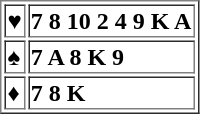<table border="1">
<tr ---->
<td><span>♥</span></td>
<td><strong>7 8 10 2 4 9 K A</strong></td>
</tr>
<tr ---->
<td>♠</td>
<td><strong>7 A 8 K 9</strong></td>
</tr>
<tr ---->
<td><span>♦</span></td>
<td><strong>7 8 K</strong></td>
</tr>
</table>
